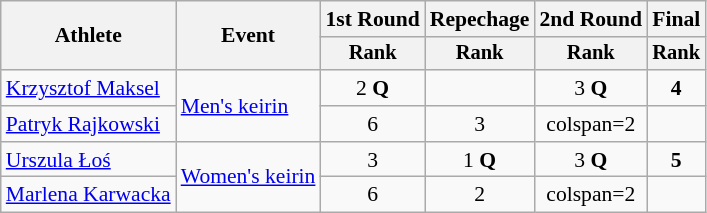<table class="wikitable" style="font-size:90%">
<tr>
<th rowspan=2>Athlete</th>
<th rowspan=2>Event</th>
<th>1st Round</th>
<th>Repechage</th>
<th>2nd Round</th>
<th>Final</th>
</tr>
<tr style="font-size:95%">
<th>Rank</th>
<th>Rank</th>
<th>Rank</th>
<th>Rank</th>
</tr>
<tr align=center>
<td align=left><a href='#'>Krzysztof Maksel</a></td>
<td align=left rowspan=2><a href='#'>Men's keirin</a></td>
<td>2 <strong>Q</strong></td>
<td></td>
<td>3 <strong>Q</strong></td>
<td><strong>4</strong></td>
</tr>
<tr align=center>
<td align=left><a href='#'>Patryk Rajkowski</a></td>
<td>6</td>
<td>3</td>
<td>colspan=2 </td>
</tr>
<tr align=center>
<td align=left><a href='#'>Urszula Łoś</a></td>
<td align=left rowspan=2><a href='#'>Women's keirin</a></td>
<td>3</td>
<td>1 <strong>Q</strong></td>
<td>3 <strong>Q</strong></td>
<td><strong>5</strong></td>
</tr>
<tr align=center>
<td align=left><a href='#'>Marlena Karwacka</a></td>
<td>6</td>
<td>2</td>
<td>colspan=2 </td>
</tr>
</table>
